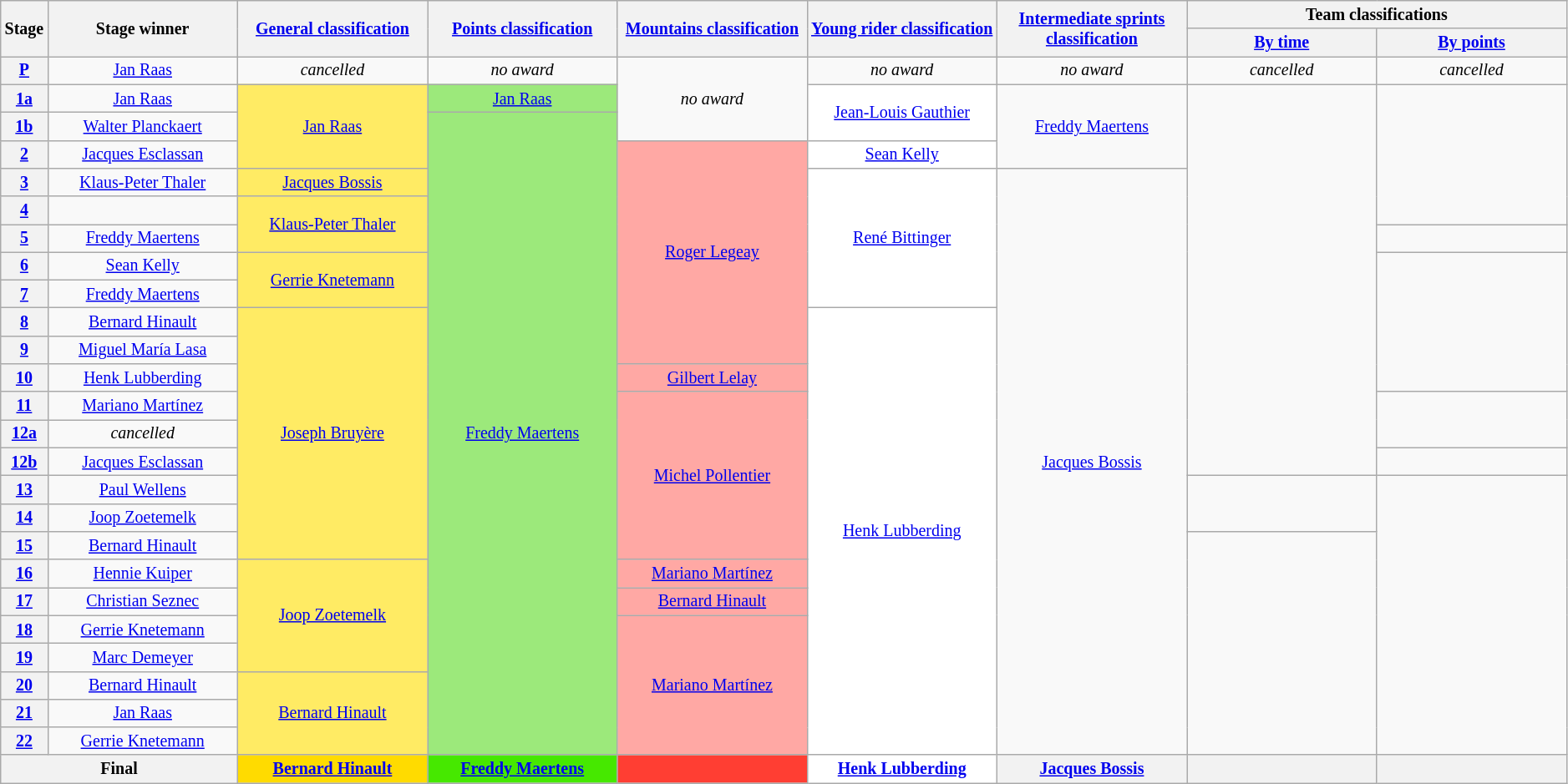<table class="wikitable" style="text-align:center; font-size:smaller; clear:both;">
<tr>
<th scope="col" style="width:1%;" rowspan="2">Stage</th>
<th scope="col" style="width:12%;" rowspan="2">Stage winner</th>
<th scope="col" style="width:12%;" rowspan="2"><a href='#'>General classification</a><br></th>
<th scope="col" style="width:12%;" rowspan="2"><a href='#'>Points classification</a><br></th>
<th scope="col" style="width:12%;" rowspan="2"><a href='#'>Mountains classification</a><br></th>
<th scope="col" style="width:12%;" rowspan="2"><a href='#'>Young rider classification</a><br></th>
<th scope="col" style="width:12%;" rowspan="2"><a href='#'>Intermediate sprints classification</a></th>
<th scope="col" style="width:24%;" colspan="2">Team classifications</th>
</tr>
<tr>
<th scope="col" style="width:12%;"><a href='#'>By time</a></th>
<th scope="col" style="width:12%;"><a href='#'>By points</a></th>
</tr>
<tr>
<th scope="row"><a href='#'>P</a></th>
<td><a href='#'>Jan Raas</a></td>
<td><em>cancelled</em></td>
<td><em>no award</em></td>
<td rowspan="3"><em>no award</em></td>
<td><em>no award</em></td>
<td><em>no award</em></td>
<td><em>cancelled</em></td>
<td><em>cancelled</em></td>
</tr>
<tr>
<th scope="row"><a href='#'>1a</a></th>
<td><a href='#'>Jan Raas</a></td>
<td style="background:#FFEB64;" rowspan="3"><a href='#'>Jan Raas</a></td>
<td style="background:#9CE97B;"><a href='#'>Jan Raas</a></td>
<td style="background:white;" rowspan="2"><a href='#'>Jean-Louis Gauthier</a></td>
<td rowspan="3"><a href='#'>Freddy Maertens</a></td>
<td rowspan="14"></td>
<td rowspan="5"></td>
</tr>
<tr>
<th scope="row"><a href='#'>1b</a></th>
<td><a href='#'>Walter Planckaert</a></td>
<td style="background:#9CE97B;" rowspan="23"><a href='#'>Freddy Maertens</a></td>
</tr>
<tr>
<th scope="row"><a href='#'>2</a></th>
<td><a href='#'>Jacques Esclassan</a></td>
<td style="background:#FFA8A4;" rowspan="8"><a href='#'>Roger Legeay</a></td>
<td style="background:white;"><a href='#'>Sean Kelly</a></td>
</tr>
<tr>
<th scope="row"><a href='#'>3</a></th>
<td><a href='#'>Klaus-Peter Thaler</a></td>
<td style="background:#FFEB64;"><a href='#'>Jacques Bossis</a></td>
<td style="background:white;" rowspan="5"><a href='#'>René Bittinger</a></td>
<td rowspan="21"><a href='#'>Jacques Bossis</a></td>
</tr>
<tr>
<th scope="row"><a href='#'>4</a></th>
<td></td>
<td style="background:#FFEB64;" rowspan="2"><a href='#'>Klaus-Peter Thaler</a></td>
</tr>
<tr>
<th scope="row"><a href='#'>5</a></th>
<td><a href='#'>Freddy Maertens</a></td>
<td></td>
</tr>
<tr>
<th scope="row"><a href='#'>6</a></th>
<td><a href='#'>Sean Kelly</a></td>
<td style="background:#FFEB64;" rowspan="2"><a href='#'>Gerrie Knetemann</a></td>
<td rowspan="5"></td>
</tr>
<tr>
<th scope="row"><a href='#'>7</a></th>
<td><a href='#'>Freddy Maertens</a></td>
</tr>
<tr>
<th scope="row"><a href='#'>8</a></th>
<td><a href='#'>Bernard Hinault</a></td>
<td style="background:#FFEB64;" rowspan="9"><a href='#'>Joseph Bruyère</a></td>
<td style="background:white;" rowspan="16"><a href='#'>Henk Lubberding</a></td>
</tr>
<tr>
<th scope="row"><a href='#'>9</a></th>
<td><a href='#'>Miguel María Lasa</a></td>
</tr>
<tr>
<th scope="row"><a href='#'>10</a></th>
<td><a href='#'>Henk Lubberding</a></td>
<td style="background:#FFA8A4;"><a href='#'>Gilbert Lelay</a></td>
</tr>
<tr>
<th scope="row"><a href='#'>11</a></th>
<td><a href='#'>Mariano Martínez</a></td>
<td style="background:#FFA8A4;" rowspan="6"><a href='#'>Michel Pollentier</a></td>
<td rowspan="2"></td>
</tr>
<tr>
<th scope="row"><a href='#'>12a</a></th>
<td><em>cancelled</em></td>
</tr>
<tr>
<th scope="row"><a href='#'>12b</a></th>
<td><a href='#'>Jacques Esclassan</a></td>
<td></td>
</tr>
<tr>
<th scope="row"><a href='#'>13</a></th>
<td><a href='#'>Paul Wellens</a></td>
<td rowspan="2"></td>
<td rowspan="10"></td>
</tr>
<tr>
<th scope="row"><a href='#'>14</a></th>
<td><a href='#'>Joop Zoetemelk</a></td>
</tr>
<tr>
<th scope="row"><a href='#'>15</a></th>
<td><a href='#'>Bernard Hinault</a></td>
<td rowspan="8"></td>
</tr>
<tr>
<th scope="row"><a href='#'>16</a></th>
<td><a href='#'>Hennie Kuiper</a></td>
<td style="background:#FFEB64;" rowspan="4"><a href='#'>Joop Zoetemelk</a></td>
<td style="background:#FFA8A4;"><a href='#'>Mariano Martínez</a></td>
</tr>
<tr>
<th scope="row"><a href='#'>17</a></th>
<td><a href='#'>Christian Seznec</a></td>
<td style="background:#FFA8A4;"><a href='#'>Bernard Hinault</a></td>
</tr>
<tr>
<th scope="row"><a href='#'>18</a></th>
<td><a href='#'>Gerrie Knetemann</a></td>
<td style="background:#FFA8A4;" rowspan="5"><a href='#'>Mariano Martínez</a></td>
</tr>
<tr>
<th scope="row"><a href='#'>19</a></th>
<td><a href='#'>Marc Demeyer</a></td>
</tr>
<tr>
<th scope="row"><a href='#'>20</a></th>
<td><a href='#'>Bernard Hinault</a></td>
<td style="background:#FFEB64;" rowspan="3"><a href='#'>Bernard Hinault</a></td>
</tr>
<tr>
<th scope="row"><a href='#'>21</a></th>
<td><a href='#'>Jan Raas</a></td>
</tr>
<tr>
<th scope="row"><a href='#'>22</a></th>
<td><a href='#'>Gerrie Knetemann</a></td>
</tr>
<tr>
<th scope="row" colspan="2">Final</th>
<th style="background:#FFDB00;"><a href='#'>Bernard Hinault</a></th>
<th style="background:#46E800;"><a href='#'>Freddy Maertens</a></th>
<th style="background:#FF3E33;"></th>
<th style="background:white;"><a href='#'>Henk Lubberding</a></th>
<th><a href='#'>Jacques Bossis</a></th>
<th></th>
<th></th>
</tr>
</table>
